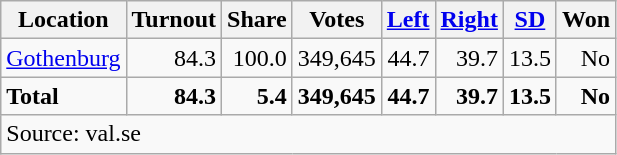<table class="wikitable sortable" style=text-align:right>
<tr>
<th>Location</th>
<th>Turnout</th>
<th>Share</th>
<th>Votes</th>
<th><a href='#'>Left</a></th>
<th><a href='#'>Right</a></th>
<th><a href='#'>SD</a></th>
<th>Won</th>
</tr>
<tr>
<td align=left><a href='#'>Gothenburg</a></td>
<td>84.3</td>
<td>100.0</td>
<td>349,645</td>
<td>44.7</td>
<td>39.7</td>
<td>13.5</td>
<td>No</td>
</tr>
<tr>
<td align=left><strong>Total</strong></td>
<td><strong>84.3</strong></td>
<td><strong>5.4</strong></td>
<td><strong>349,645</strong></td>
<td><strong>44.7</strong></td>
<td><strong>39.7</strong></td>
<td><strong>13.5</strong></td>
<td><strong>No</strong></td>
</tr>
<tr>
<td align=left colspan=8>Source: val.se</td>
</tr>
</table>
